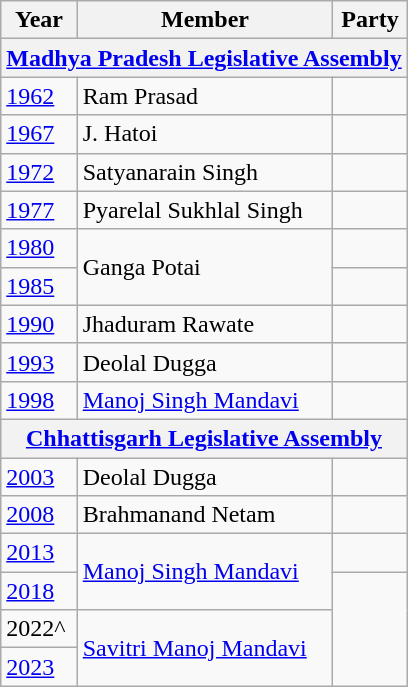<table class="wikitable">
<tr>
<th>Year</th>
<th>Member</th>
<th colspan="2">Party</th>
</tr>
<tr>
<th colspan=4><a href='#'>Madhya Pradesh Legislative Assembly</a></th>
</tr>
<tr>
<td><a href='#'>1962</a></td>
<td>Ram Prasad</td>
<td></td>
</tr>
<tr>
<td><a href='#'>1967</a></td>
<td>J. Hatoi</td>
<td></td>
</tr>
<tr>
<td><a href='#'>1972</a></td>
<td>Satyanarain Singh</td>
<td></td>
</tr>
<tr>
<td><a href='#'>1977</a></td>
<td>Pyarelal Sukhlal Singh</td>
<td></td>
</tr>
<tr>
<td><a href='#'>1980</a></td>
<td rowspan="2">Ganga Potai</td>
<td></td>
</tr>
<tr>
<td><a href='#'>1985</a></td>
<td></td>
</tr>
<tr>
<td><a href='#'>1990</a></td>
<td>Jhaduram Rawate</td>
<td></td>
</tr>
<tr>
<td><a href='#'>1993</a></td>
<td>Deolal Dugga</td>
<td></td>
</tr>
<tr>
<td><a href='#'>1998</a></td>
<td><a href='#'>Manoj Singh Mandavi</a></td>
<td></td>
</tr>
<tr>
<th colspan=4><a href='#'>Chhattisgarh Legislative Assembly</a></th>
</tr>
<tr>
<td><a href='#'>2003</a></td>
<td>Deolal Dugga</td>
<td></td>
</tr>
<tr>
<td><a href='#'>2008</a></td>
<td>Brahmanand Netam</td>
</tr>
<tr>
<td><a href='#'>2013</a></td>
<td rowspan="2"><a href='#'>Manoj Singh Mandavi</a></td>
<td></td>
</tr>
<tr>
<td><a href='#'>2018</a></td>
</tr>
<tr>
<td>2022^</td>
<td rowspan="2"><a href='#'>Savitri Manoj Mandavi</a></td>
</tr>
<tr>
<td><a href='#'>2023</a></td>
</tr>
</table>
